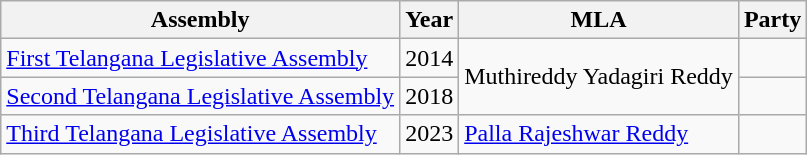<table class="wikitable sortable">
<tr>
<th>Assembly</th>
<th>Year</th>
<th>MLA</th>
<th colspan=2>Party</th>
</tr>
<tr>
<td><a href='#'>First Telangana Legislative Assembly</a></td>
<td>2014</td>
<td rowspan=2>Muthireddy Yadagiri Reddy</td>
<td></td>
</tr>
<tr>
<td><a href='#'>Second Telangana Legislative Assembly</a></td>
<td>2018</td>
</tr>
<tr>
<td><a href='#'>Third Telangana Legislative Assembly</a></td>
<td>2023</td>
<td><a href='#'>Palla Rajeshwar Reddy</a></td>
<td></td>
</tr>
</table>
